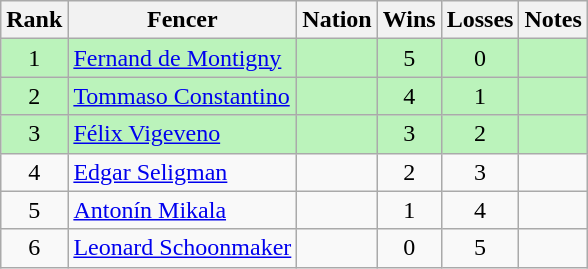<table class="wikitable sortable" style="text-align:center">
<tr>
<th>Rank</th>
<th>Fencer</th>
<th>Nation</th>
<th>Wins</th>
<th>Losses</th>
<th>Notes</th>
</tr>
<tr bgcolor=bbf3bb>
<td>1</td>
<td align=left><a href='#'>Fernand de Montigny</a></td>
<td align=left></td>
<td>5</td>
<td>0</td>
<td></td>
</tr>
<tr bgcolor=bbf3bb>
<td>2</td>
<td align=left><a href='#'>Tommaso Constantino</a></td>
<td align=left></td>
<td>4</td>
<td>1</td>
<td></td>
</tr>
<tr bgcolor=bbf3bb>
<td>3</td>
<td align=left><a href='#'>Félix Vigeveno</a></td>
<td align=left></td>
<td>3</td>
<td>2</td>
<td></td>
</tr>
<tr>
<td>4</td>
<td align=left><a href='#'>Edgar Seligman</a></td>
<td align=left></td>
<td>2</td>
<td>3</td>
<td></td>
</tr>
<tr>
<td>5</td>
<td align=left><a href='#'>Antonín Mikala</a></td>
<td align=left></td>
<td>1</td>
<td>4</td>
<td></td>
</tr>
<tr>
<td>6</td>
<td align=left><a href='#'>Leonard Schoonmaker</a></td>
<td align=left></td>
<td>0</td>
<td>5</td>
<td></td>
</tr>
</table>
